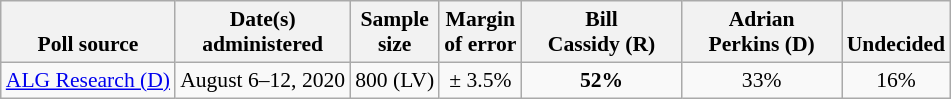<table class="wikitable" style="font-size:90%;text-align:center;">
<tr valign=bottom>
<th>Poll source</th>
<th>Date(s)<br>administered</th>
<th>Sample<br>size</th>
<th>Margin<br>of error</th>
<th style="width:100px;">Bill<br>Cassidy (R)</th>
<th style="width:100px;">Adrian<br>Perkins (D)</th>
<th>Undecided</th>
</tr>
<tr>
<td style="text-align:left;"><a href='#'>ALG Research (D)</a></td>
<td>August 6–12, 2020</td>
<td>800 (LV)</td>
<td>± 3.5%</td>
<td><strong>52%</strong></td>
<td>33%</td>
<td>16%</td>
</tr>
</table>
